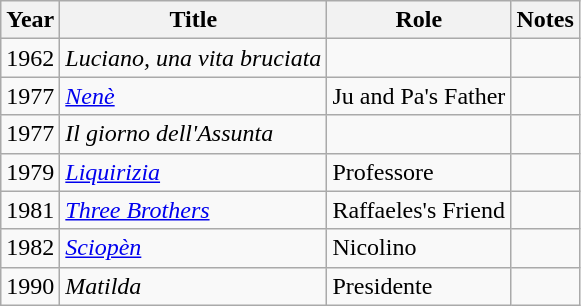<table class="wikitable">
<tr>
<th>Year</th>
<th>Title</th>
<th>Role</th>
<th>Notes</th>
</tr>
<tr>
<td>1962</td>
<td><em>Luciano, una vita bruciata</em></td>
<td></td>
<td></td>
</tr>
<tr>
<td>1977</td>
<td><em><a href='#'>Nenè</a></em></td>
<td>Ju and Pa's Father</td>
<td></td>
</tr>
<tr>
<td>1977</td>
<td><em>Il giorno dell'Assunta</em></td>
<td></td>
<td></td>
</tr>
<tr>
<td>1979</td>
<td><em><a href='#'>Liquirizia</a></em></td>
<td>Professore</td>
<td></td>
</tr>
<tr>
<td>1981</td>
<td><em><a href='#'>Three Brothers</a></em></td>
<td>Raffaeles's Friend</td>
<td></td>
</tr>
<tr>
<td>1982</td>
<td><em><a href='#'>Sciopèn</a></em></td>
<td>Nicolino</td>
<td></td>
</tr>
<tr>
<td>1990</td>
<td><em>Matilda</em></td>
<td>Presidente</td>
<td></td>
</tr>
</table>
